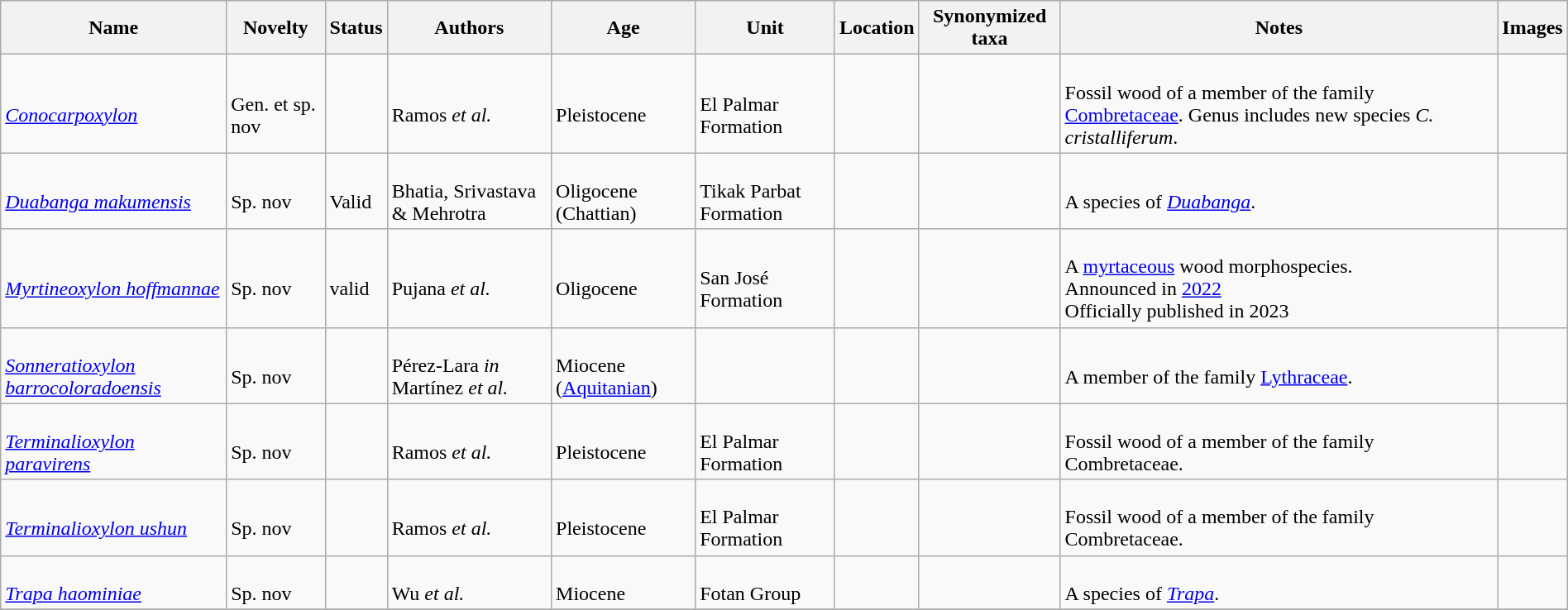<table class="wikitable sortable" align="center" width="100%">
<tr>
<th>Name</th>
<th>Novelty</th>
<th>Status</th>
<th>Authors</th>
<th>Age</th>
<th>Unit</th>
<th>Location</th>
<th>Synonymized taxa</th>
<th>Notes</th>
<th>Images</th>
</tr>
<tr>
<td><br><em><a href='#'>Conocarpoxylon</a></em></td>
<td><br>Gen. et sp. nov</td>
<td></td>
<td><br>Ramos <em>et al.</em></td>
<td><br>Pleistocene</td>
<td><br>El Palmar Formation</td>
<td><br></td>
<td></td>
<td><br>Fossil wood of a member of the family <a href='#'>Combretaceae</a>. Genus includes new species <em>C. cristalliferum</em>.</td>
<td></td>
</tr>
<tr>
<td><br><em><a href='#'>Duabanga makumensis</a></em></td>
<td><br>Sp. nov</td>
<td><br>Valid</td>
<td><br>Bhatia, Srivastava & Mehrotra</td>
<td><br>Oligocene (Chattian)</td>
<td><br>Tikak Parbat Formation</td>
<td><br></td>
<td></td>
<td><br>A species of <em><a href='#'>Duabanga</a></em>.</td>
<td></td>
</tr>
<tr>
<td><br><em><a href='#'>Myrtineoxylon hoffmannae</a></em></td>
<td><br>Sp. nov</td>
<td><br>valid</td>
<td><br>Pujana <em>et al.</em></td>
<td><br>Oligocene</td>
<td><br>San José Formation</td>
<td><br></td>
<td></td>
<td><br>A <a href='#'>myrtaceous</a> wood morphospecies.<br> Announced in <a href='#'>2022</a><br>Officially published in 2023</td>
<td></td>
</tr>
<tr>
<td><br><em><a href='#'>Sonneratioxylon barrocoloradoensis</a></em></td>
<td><br>Sp. nov</td>
<td></td>
<td><br>Pérez-Lara <em>in</em> Martínez <em>et al.</em></td>
<td><br>Miocene (<a href='#'>Aquitanian</a>)</td>
<td></td>
<td><br></td>
<td></td>
<td><br>A member of the family <a href='#'>Lythraceae</a>.</td>
<td></td>
</tr>
<tr>
<td><br><em><a href='#'>Terminalioxylon paravirens</a></em></td>
<td><br>Sp. nov</td>
<td></td>
<td><br>Ramos <em>et al.</em></td>
<td><br>Pleistocene</td>
<td><br>El Palmar Formation</td>
<td><br></td>
<td></td>
<td><br>Fossil wood of a member of the family Combretaceae.</td>
<td></td>
</tr>
<tr>
<td><br><em><a href='#'>Terminalioxylon ushun</a></em></td>
<td><br>Sp. nov</td>
<td></td>
<td><br>Ramos <em>et al.</em></td>
<td><br>Pleistocene</td>
<td><br>El Palmar Formation</td>
<td><br></td>
<td></td>
<td><br>Fossil wood of a member of the family Combretaceae.</td>
<td></td>
</tr>
<tr>
<td><br><em><a href='#'>Trapa haominiae</a></em></td>
<td><br>Sp. nov</td>
<td></td>
<td><br>Wu <em>et al.</em></td>
<td><br>Miocene</td>
<td><br>Fotan Group</td>
<td><br></td>
<td></td>
<td><br>A species of <em><a href='#'>Trapa</a></em>.</td>
<td></td>
</tr>
<tr>
</tr>
</table>
